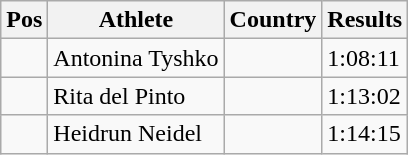<table class="wikitable">
<tr>
<th>Pos</th>
<th>Athlete</th>
<th>Country</th>
<th>Results</th>
</tr>
<tr>
<td align="center"></td>
<td>Antonina Tyshko</td>
<td></td>
<td>1:08:11</td>
</tr>
<tr>
<td align="center"></td>
<td>Rita del Pinto</td>
<td></td>
<td>1:13:02</td>
</tr>
<tr>
<td align="center"></td>
<td>Heidrun Neidel</td>
<td></td>
<td>1:14:15</td>
</tr>
</table>
